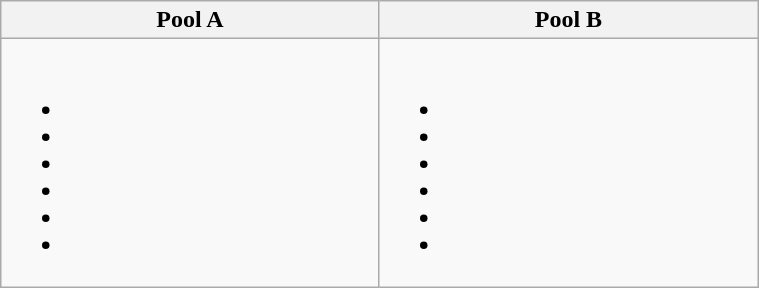<table class="wikitable" width="40%">
<tr>
<th width=20%>Pool A</th>
<th width=20%>Pool B</th>
</tr>
<tr>
<td><br><ul><li></li><li></li><li></li><li></li><li></li><li></li></ul></td>
<td><br><ul><li></li><li></li><li></li><li></li><li></li><li></li></ul></td>
</tr>
</table>
